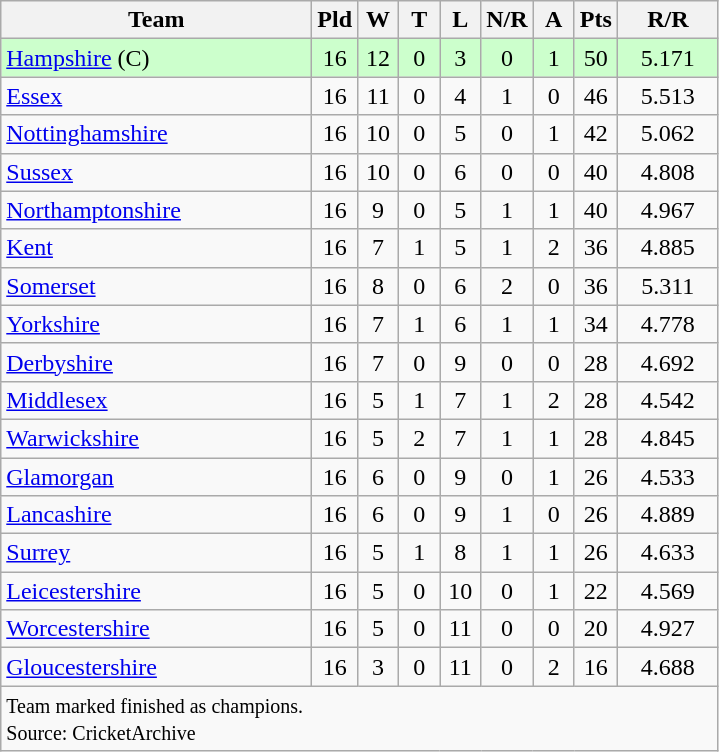<table class="wikitable" style="text-align: center;">
<tr>
<th width=200>Team</th>
<th width=20>Pld</th>
<th width=20>W</th>
<th width=20>T</th>
<th width=20>L</th>
<th width=20>N/R</th>
<th width=20>A</th>
<th width=20>Pts</th>
<th width=60>R/R</th>
</tr>
<tr bgcolor="#ccffcc">
<td align=left><a href='#'>Hampshire</a> (C)</td>
<td>16</td>
<td>12</td>
<td>0</td>
<td>3</td>
<td>0</td>
<td>1</td>
<td>50</td>
<td>5.171</td>
</tr>
<tr>
<td align=left><a href='#'>Essex</a></td>
<td>16</td>
<td>11</td>
<td>0</td>
<td>4</td>
<td>1</td>
<td>0</td>
<td>46</td>
<td>5.513</td>
</tr>
<tr>
<td align=left><a href='#'>Nottinghamshire</a></td>
<td>16</td>
<td>10</td>
<td>0</td>
<td>5</td>
<td>0</td>
<td>1</td>
<td>42</td>
<td>5.062</td>
</tr>
<tr>
<td align=left><a href='#'>Sussex</a></td>
<td>16</td>
<td>10</td>
<td>0</td>
<td>6</td>
<td>0</td>
<td>0</td>
<td>40</td>
<td>4.808</td>
</tr>
<tr>
<td align=left><a href='#'>Northamptonshire</a></td>
<td>16</td>
<td>9</td>
<td>0</td>
<td>5</td>
<td>1</td>
<td>1</td>
<td>40</td>
<td>4.967</td>
</tr>
<tr>
<td align=left><a href='#'>Kent</a></td>
<td>16</td>
<td>7</td>
<td>1</td>
<td>5</td>
<td>1</td>
<td>2</td>
<td>36</td>
<td>4.885</td>
</tr>
<tr>
<td align=left><a href='#'>Somerset</a></td>
<td>16</td>
<td>8</td>
<td>0</td>
<td>6</td>
<td>2</td>
<td>0</td>
<td>36</td>
<td>5.311</td>
</tr>
<tr>
<td align=left><a href='#'>Yorkshire</a></td>
<td>16</td>
<td>7</td>
<td>1</td>
<td>6</td>
<td>1</td>
<td>1</td>
<td>34</td>
<td>4.778</td>
</tr>
<tr>
<td align=left><a href='#'>Derbyshire</a></td>
<td>16</td>
<td>7</td>
<td>0</td>
<td>9</td>
<td>0</td>
<td>0</td>
<td>28</td>
<td>4.692</td>
</tr>
<tr>
<td align=left><a href='#'>Middlesex</a></td>
<td>16</td>
<td>5</td>
<td>1</td>
<td>7</td>
<td>1</td>
<td>2</td>
<td>28</td>
<td>4.542</td>
</tr>
<tr>
<td align=left><a href='#'>Warwickshire</a></td>
<td>16</td>
<td>5</td>
<td>2</td>
<td>7</td>
<td>1</td>
<td>1</td>
<td>28</td>
<td>4.845</td>
</tr>
<tr>
<td align=left><a href='#'>Glamorgan</a></td>
<td>16</td>
<td>6</td>
<td>0</td>
<td>9</td>
<td>0</td>
<td>1</td>
<td>26</td>
<td>4.533</td>
</tr>
<tr>
<td align=left><a href='#'>Lancashire</a></td>
<td>16</td>
<td>6</td>
<td>0</td>
<td>9</td>
<td>1</td>
<td>0</td>
<td>26</td>
<td>4.889</td>
</tr>
<tr>
<td align=left><a href='#'>Surrey</a></td>
<td>16</td>
<td>5</td>
<td>1</td>
<td>8</td>
<td>1</td>
<td>1</td>
<td>26</td>
<td>4.633</td>
</tr>
<tr>
<td align=left><a href='#'>Leicestershire</a></td>
<td>16</td>
<td>5</td>
<td>0</td>
<td>10</td>
<td>0</td>
<td>1</td>
<td>22</td>
<td>4.569</td>
</tr>
<tr>
<td align=left><a href='#'>Worcestershire</a></td>
<td>16</td>
<td>5</td>
<td>0</td>
<td>11</td>
<td>0</td>
<td>0</td>
<td>20</td>
<td>4.927</td>
</tr>
<tr>
<td align=left><a href='#'>Gloucestershire</a></td>
<td>16</td>
<td>3</td>
<td>0</td>
<td>11</td>
<td>0</td>
<td>2</td>
<td>16</td>
<td>4.688</td>
</tr>
<tr>
<td colspan="9" align="left"><small>Team marked  finished as champions.<br>Source: CricketArchive</small></td>
</tr>
</table>
